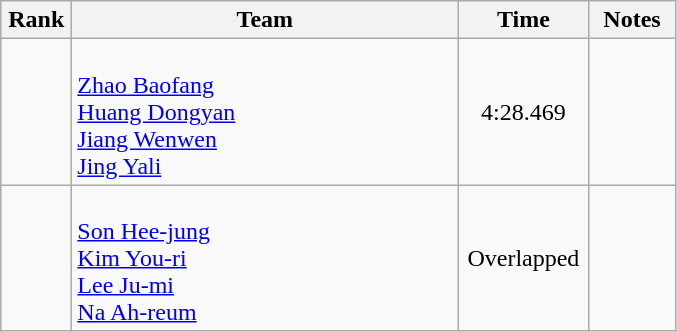<table class=wikitable style="text-align:center">
<tr>
<th width=40>Rank</th>
<th width=250>Team</th>
<th width=80>Time</th>
<th width=50>Notes</th>
</tr>
<tr>
<td></td>
<td align=left><br><a href='#'>Zhao Baofang</a><br><a href='#'>Huang Dongyan</a><br><a href='#'>Jiang Wenwen</a><br><a href='#'>Jing Yali</a></td>
<td>4:28.469</td>
<td></td>
</tr>
<tr>
<td></td>
<td align=left><br><a href='#'>Son Hee-jung</a><br><a href='#'>Kim You-ri</a><br><a href='#'>Lee Ju-mi</a><br><a href='#'>Na Ah-reum</a></td>
<td>Overlapped</td>
<td></td>
</tr>
</table>
